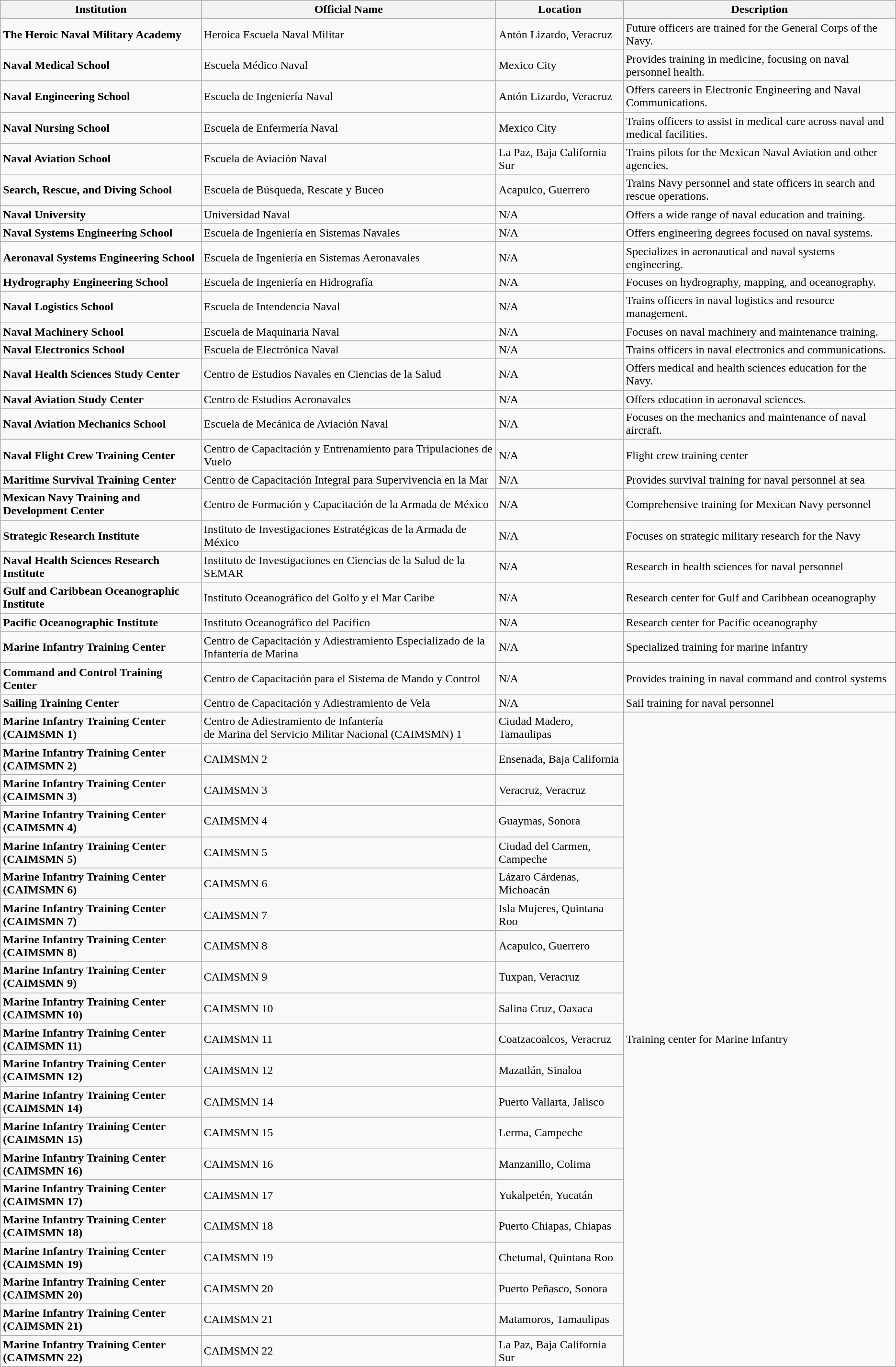<table class="wikitable sortable" align="center">
<tr>
<th>Institution</th>
<th>Official Name</th>
<th>Location</th>
<th>Description</th>
</tr>
<tr>
<td><strong>The Heroic Naval Military Academy</strong></td>
<td>Heroica Escuela Naval Militar</td>
<td>Antón Lizardo, Veracruz</td>
<td>Future officers are trained for the General Corps of the Navy.</td>
</tr>
<tr>
<td><strong>Naval Medical School</strong></td>
<td>Escuela Médico Naval</td>
<td>Mexico City</td>
<td>Provides training in medicine, focusing on naval personnel health.</td>
</tr>
<tr>
<td><strong>Naval Engineering School</strong></td>
<td>Escuela de Ingeniería Naval</td>
<td>Antón Lizardo, Veracruz</td>
<td>Offers careers in Electronic Engineering and Naval Communications.</td>
</tr>
<tr>
<td><strong>Naval Nursing School</strong></td>
<td>Escuela de Enfermería Naval</td>
<td>Mexico City</td>
<td>Trains officers to assist in medical care across naval and medical facilities.</td>
</tr>
<tr>
<td><strong>Naval Aviation School</strong></td>
<td>Escuela de Aviación Naval</td>
<td>La Paz, Baja California Sur</td>
<td>Trains pilots for the Mexican Naval Aviation and other agencies.</td>
</tr>
<tr>
<td><strong>Search, Rescue, and Diving School</strong></td>
<td>Escuela de Búsqueda, Rescate y Buceo</td>
<td>Acapulco, Guerrero</td>
<td>Trains Navy personnel and state officers in search and rescue operations.</td>
</tr>
<tr>
<td><strong>Naval University</strong></td>
<td>Universidad Naval</td>
<td>N/A</td>
<td>Offers a wide range of naval education and training.</td>
</tr>
<tr>
<td><strong>Naval Systems Engineering School</strong></td>
<td>Escuela de Ingeniería en Sistemas Navales</td>
<td>N/A</td>
<td>Offers engineering degrees focused on naval systems.</td>
</tr>
<tr>
<td><strong>Aeronaval Systems Engineering School</strong></td>
<td>Escuela de Ingeniería en Sistemas Aeronavales</td>
<td>N/A</td>
<td>Specializes in aeronautical and naval systems engineering.</td>
</tr>
<tr>
<td><strong>Hydrography Engineering School</strong></td>
<td>Escuela de Ingeniería en Hidrografía</td>
<td>N/A</td>
<td>Focuses on hydrography, mapping, and oceanography.</td>
</tr>
<tr>
<td><strong>Naval Logistics School</strong></td>
<td>Escuela de Intendencia Naval</td>
<td>N/A</td>
<td>Trains officers in naval logistics and resource management.</td>
</tr>
<tr>
<td><strong>Naval Machinery School</strong></td>
<td>Escuela de Maquinaria Naval</td>
<td>N/A</td>
<td>Focuses on naval machinery and maintenance training.</td>
</tr>
<tr>
<td><strong>Naval Electronics School</strong></td>
<td>Escuela de Electrónica Naval</td>
<td>N/A</td>
<td>Trains officers in naval electronics and communications.</td>
</tr>
<tr>
<td><strong>Naval Health Sciences Study Center</strong></td>
<td>Centro de Estudios Navales en Ciencias de la Salud</td>
<td>N/A</td>
<td>Offers medical and health sciences education for the Navy.</td>
</tr>
<tr>
<td><strong>Naval Aviation Study Center</strong></td>
<td>Centro de Estudios Aeronavales</td>
<td>N/A</td>
<td>Offers education in aeronaval sciences.</td>
</tr>
<tr>
<td><strong>Naval Aviation Mechanics School</strong></td>
<td>Escuela de Mecánica de Aviación Naval</td>
<td>N/A</td>
<td>Focuses on the mechanics and maintenance of naval aircraft.</td>
</tr>
<tr>
<td><strong>Naval Flight Crew Training Center</strong></td>
<td>Centro de Capacitación y Entrenamiento para Tripulaciones de Vuelo</td>
<td>N/A</td>
<td>Flight crew training center</td>
</tr>
<tr>
<td><strong>Maritime Survival Training Center</strong></td>
<td>Centro de Capacitación Integral para Supervivencia en la Mar</td>
<td>N/A</td>
<td>Provides survival training for naval personnel at sea</td>
</tr>
<tr>
<td><strong>Mexican Navy Training and Development Center</strong></td>
<td>Centro de Formación y Capacitación de la Armada de México</td>
<td>N/A</td>
<td>Comprehensive training for Mexican Navy personnel</td>
</tr>
<tr>
<td><strong>Strategic Research Institute</strong></td>
<td>Instituto de Investigaciones Estratégicas de la Armada de México</td>
<td>N/A</td>
<td>Focuses on strategic military research for the Navy</td>
</tr>
<tr>
<td><strong>Naval Health Sciences Research Institute</strong></td>
<td>Instituto de Investigaciones en Ciencias de la Salud de la SEMAR</td>
<td>N/A</td>
<td>Research in health sciences for naval personnel</td>
</tr>
<tr>
<td><strong>Gulf and Caribbean Oceanographic Institute</strong></td>
<td>Instituto Oceanográfico del Golfo y el Mar Caribe</td>
<td>N/A</td>
<td>Research center for Gulf and Caribbean oceanography</td>
</tr>
<tr>
<td><strong>Pacific Oceanographic Institute</strong></td>
<td>Instituto Oceanográfico del Pacífico</td>
<td>N/A</td>
<td>Research center for Pacific oceanography</td>
</tr>
<tr>
<td><strong>Marine Infantry Training Center</strong></td>
<td>Centro de Capacitación y Adiestramiento Especializado de la Infantería de Marina</td>
<td>N/A</td>
<td>Specialized training for marine infantry</td>
</tr>
<tr>
<td><strong>Command and Control Training Center</strong></td>
<td>Centro de Capacitación para el Sistema de Mando y Control</td>
<td>N/A</td>
<td>Provides training in naval command and control systems</td>
</tr>
<tr>
<td><strong>Sailing Training Center</strong></td>
<td>Centro de Capacitación y Adiestramiento de Vela</td>
<td>N/A</td>
<td>Sail training for naval personnel</td>
</tr>
<tr>
<td><strong>Marine Infantry Training Center (CAIMSMN 1)</strong></td>
<td>Centro de Adiestramiento de Infantería<br>de Marina del Servicio Militar Nacional 
(CAIMSMN) 1</td>
<td>Ciudad Madero, Tamaulipas</td>
<td rowspan="21">Training center for Marine Infantry</td>
</tr>
<tr>
<td><strong>Marine Infantry Training Center (CAIMSMN 2)</strong></td>
<td>CAIMSMN 2</td>
<td>Ensenada, Baja California</td>
</tr>
<tr>
<td><strong>Marine Infantry Training Center (CAIMSMN 3)</strong></td>
<td>CAIMSMN 3</td>
<td>Veracruz, Veracruz</td>
</tr>
<tr>
<td><strong>Marine Infantry Training Center (CAIMSMN 4)</strong></td>
<td>CAIMSMN 4</td>
<td>Guaymas, Sonora</td>
</tr>
<tr>
<td><strong>Marine Infantry Training Center (CAIMSMN 5)</strong></td>
<td>CAIMSMN 5</td>
<td>Ciudad del Carmen, Campeche</td>
</tr>
<tr>
<td><strong>Marine Infantry Training Center (CAIMSMN 6)</strong></td>
<td>CAIMSMN 6</td>
<td>Lázaro Cárdenas, Michoacán</td>
</tr>
<tr>
<td><strong>Marine Infantry Training Center (CAIMSMN 7)</strong></td>
<td>CAIMSMN 7</td>
<td>Isla Mujeres, Quintana Roo</td>
</tr>
<tr>
<td><strong>Marine Infantry Training Center (CAIMSMN 8)</strong></td>
<td>CAIMSMN 8</td>
<td>Acapulco, Guerrero</td>
</tr>
<tr>
<td><strong>Marine Infantry Training Center (CAIMSMN 9)</strong></td>
<td>CAIMSMN 9</td>
<td>Tuxpan, Veracruz</td>
</tr>
<tr>
<td><strong>Marine Infantry Training Center (CAIMSMN 10)</strong></td>
<td>CAIMSMN 10</td>
<td>Salina Cruz, Oaxaca</td>
</tr>
<tr>
<td><strong>Marine Infantry Training Center (CAIMSMN 11)</strong></td>
<td>CAIMSMN 11</td>
<td>Coatzacoalcos, Veracruz</td>
</tr>
<tr>
<td><strong>Marine Infantry Training Center (CAIMSMN 12)</strong></td>
<td>CAIMSMN 12</td>
<td>Mazatlán, Sinaloa</td>
</tr>
<tr>
<td><strong>Marine Infantry Training Center (CAIMSMN 14)</strong></td>
<td>CAIMSMN 14</td>
<td>Puerto Vallarta, Jalisco</td>
</tr>
<tr>
<td><strong>Marine Infantry Training Center (CAIMSMN 15)</strong></td>
<td>CAIMSMN 15</td>
<td>Lerma, Campeche</td>
</tr>
<tr>
<td><strong>Marine Infantry Training Center (CAIMSMN 16)</strong></td>
<td>CAIMSMN 16</td>
<td>Manzanillo, Colima</td>
</tr>
<tr>
<td><strong>Marine Infantry Training Center (CAIMSMN 17)</strong></td>
<td>CAIMSMN 17</td>
<td>Yukalpetén, Yucatán</td>
</tr>
<tr>
<td><strong>Marine Infantry Training Center (CAIMSMN 18)</strong></td>
<td>CAIMSMN 18</td>
<td>Puerto Chiapas, Chiapas</td>
</tr>
<tr>
<td><strong>Marine Infantry Training Center (CAIMSMN 19)</strong></td>
<td>CAIMSMN 19</td>
<td>Chetumal, Quintana Roo</td>
</tr>
<tr>
<td><strong>Marine Infantry Training Center (CAIMSMN 20)</strong></td>
<td>CAIMSMN 20</td>
<td>Puerto Peñasco, Sonora</td>
</tr>
<tr>
<td><strong>Marine Infantry Training Center (CAIMSMN 21)</strong></td>
<td>CAIMSMN 21</td>
<td>Matamoros, Tamaulipas</td>
</tr>
<tr>
<td><strong>Marine Infantry Training Center (CAIMSMN 22)</strong></td>
<td>CAIMSMN 22</td>
<td>La Paz, Baja California Sur</td>
</tr>
</table>
